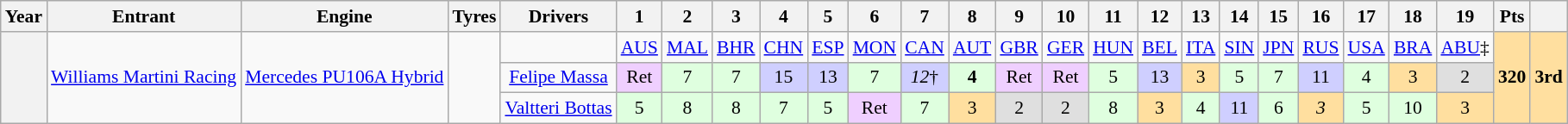<table class="wikitable" style="text-align:center; font-size:90%">
<tr>
<th>Year</th>
<th>Entrant</th>
<th>Engine</th>
<th>Tyres</th>
<th>Drivers</th>
<th>1</th>
<th>2</th>
<th>3</th>
<th>4</th>
<th>5</th>
<th>6</th>
<th>7</th>
<th>8</th>
<th>9</th>
<th>10</th>
<th>11</th>
<th>12</th>
<th>13</th>
<th>14</th>
<th>15</th>
<th>16</th>
<th>17</th>
<th>18</th>
<th>19</th>
<th>Pts</th>
<th></th>
</tr>
<tr>
<th rowspan=3></th>
<td rowspan=3><a href='#'>Williams Martini Racing</a></td>
<td rowspan=3><a href='#'>Mercedes PU106A Hybrid</a></td>
<td rowspan=3></td>
<td></td>
<td><a href='#'>AUS</a></td>
<td><a href='#'>MAL</a></td>
<td><a href='#'>BHR</a></td>
<td><a href='#'>CHN</a></td>
<td><a href='#'>ESP</a></td>
<td><a href='#'>MON</a></td>
<td><a href='#'>CAN</a></td>
<td><a href='#'>AUT</a></td>
<td><a href='#'>GBR</a></td>
<td><a href='#'>GER</a></td>
<td><a href='#'>HUN</a></td>
<td><a href='#'>BEL</a></td>
<td><a href='#'>ITA</a></td>
<td><a href='#'>SIN</a></td>
<td><a href='#'>JPN</a></td>
<td><a href='#'>RUS</a></td>
<td><a href='#'>USA</a></td>
<td><a href='#'>BRA</a></td>
<td><a href='#'>ABU</a>‡</td>
<td rowspan="3" style="background-color:#ffdf9f"><strong>320</strong></td>
<td rowspan="3" style="background-color:#ffdf9f"><strong>3rd</strong></td>
</tr>
<tr>
<td align="center"><a href='#'>Felipe Massa</a></td>
<td style="background-color:#efcfff">Ret</td>
<td style="background-color:#dfffdf">7</td>
<td style="background-color:#dfffdf">7</td>
<td style="background-color:#cfcfff">15</td>
<td style="background-color:#cfcfff">13</td>
<td style="background-color:#dfffdf">7</td>
<td style="background-color:#cfcfff"><em>12</em>†</td>
<td style="background-color:#dfffdf"><strong>4</strong></td>
<td style="background-color:#efcfff">Ret</td>
<td style="background-color:#efcfff">Ret</td>
<td style="background-color:#dfffdf">5</td>
<td style="background-color:#cfcfff">13</td>
<td style="background-color:#ffdf9f">3</td>
<td style="background-color:#dfffdf">5</td>
<td style="background-color:#dfffdf">7</td>
<td style="background-color:#cfcfff">11</td>
<td style="background-color:#dfffdf">4</td>
<td style="background-color:#ffdf9f">3</td>
<td style="background-color:#dfdfdf">2</td>
</tr>
<tr>
<td align="center"><a href='#'>Valtteri Bottas</a></td>
<td style="background-color:#dfffdf">5</td>
<td style="background-color:#dfffdf">8</td>
<td style="background-color:#dfffdf">8</td>
<td style="background-color:#dfffdf">7</td>
<td style="background-color:#dfffdf">5</td>
<td style="background-color:#efcfff">Ret</td>
<td style="background-color:#dfffdf">7</td>
<td style="background-color:#ffdf9f">3</td>
<td style="background-color:#dfdfdf">2</td>
<td style="background-color:#dfdfdf">2</td>
<td style="background-color:#dfffdf">8</td>
<td style="background-color:#ffdf9f">3</td>
<td style="background-color:#dfffdf">4</td>
<td style="background-color:#cfcfff">11</td>
<td style="background-color:#dfffdf">6</td>
<td style="background-color:#ffdf9f"><em>3</em></td>
<td style="background-color:#dfffdf">5</td>
<td style="background-color:#dfffdf">10</td>
<td style="background-color:#ffdf9f">3</td>
</tr>
</table>
